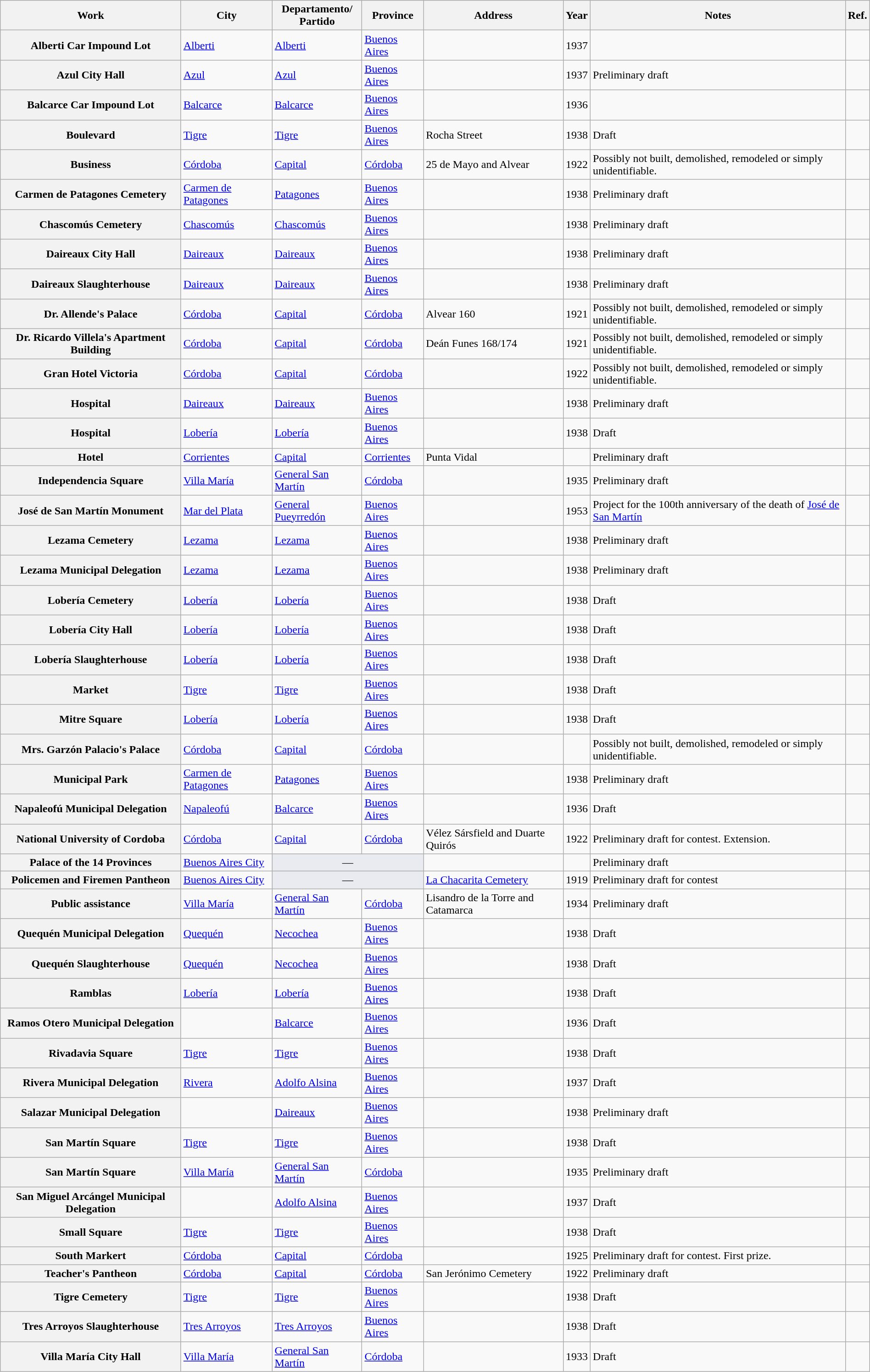<table class="wikitable sortable plainrowheaders" width=100%>
<tr>
<th scope=col>Work</th>
<th scope=col>City</th>
<th scope=col>Departamento/<br>Partido</th>
<th scope=col>Province</th>
<th scope=col>Address</th>
<th scope=col>Year</th>
<th scope=col class="unsortable">Notes</th>
<th scope=col width=1% class="unsortable">Ref.</th>
</tr>
<tr>
<th scope=row>Alberti Car Impound Lot</th>
<td><a href='#'>Alberti</a></td>
<td><a href='#'>Alberti</a></td>
<td><a href='#'>Buenos Aires</a></td>
<td></td>
<td>1937</td>
<td></td>
<td></td>
</tr>
<tr>
<th scope=row>Azul City Hall</th>
<td><a href='#'>Azul</a></td>
<td><a href='#'>Azul</a></td>
<td><a href='#'>Buenos Aires</a></td>
<td></td>
<td>1937</td>
<td>Preliminary draft</td>
<td></td>
</tr>
<tr>
<th scope=row>Balcarce Car Impound Lot</th>
<td><a href='#'>Balcarce</a></td>
<td><a href='#'>Balcarce</a></td>
<td><a href='#'>Buenos Aires</a></td>
<td></td>
<td>1936</td>
<td></td>
<td></td>
</tr>
<tr>
<th scope=row>Boulevard</th>
<td><a href='#'>Tigre</a></td>
<td><a href='#'>Tigre</a></td>
<td><a href='#'>Buenos Aires</a></td>
<td>Rocha Street</td>
<td>1938</td>
<td>Draft</td>
<td></td>
</tr>
<tr>
<th scope=row>Business</th>
<td><a href='#'>Córdoba</a></td>
<td><a href='#'>Capital</a></td>
<td><a href='#'>Córdoba</a></td>
<td>25 de Mayo and Alvear</td>
<td>1922</td>
<td>Possibly not built, demolished, remodeled or simply unidentifiable.</td>
<td></td>
</tr>
<tr>
<th scope=row>Carmen de Patagones Cemetery</th>
<td><a href='#'>Carmen de Patagones</a></td>
<td><a href='#'>Patagones</a></td>
<td><a href='#'>Buenos Aires</a></td>
<td></td>
<td>1938</td>
<td>Preliminary draft</td>
<td></td>
</tr>
<tr>
<th scope=row>Chascomús Cemetery</th>
<td><a href='#'>Chascomús</a></td>
<td><a href='#'>Chascomús</a></td>
<td><a href='#'>Buenos Aires</a></td>
<td></td>
<td>1938</td>
<td>Preliminary draft</td>
<td></td>
</tr>
<tr>
<th scope=row>Daireaux City Hall</th>
<td><a href='#'>Daireaux</a></td>
<td><a href='#'>Daireaux</a></td>
<td><a href='#'>Buenos Aires</a></td>
<td></td>
<td>1938</td>
<td>Preliminary draft</td>
<td></td>
</tr>
<tr>
<th scope=row>Daireaux Slaughterhouse</th>
<td><a href='#'>Daireaux</a></td>
<td><a href='#'>Daireaux</a></td>
<td><a href='#'>Buenos Aires</a></td>
<td></td>
<td>1938</td>
<td>Preliminary draft</td>
<td></td>
</tr>
<tr>
<th scope=row>Dr. Allende's Palace</th>
<td><a href='#'>Córdoba</a></td>
<td><a href='#'>Capital</a></td>
<td><a href='#'>Córdoba</a></td>
<td>Alvear 160</td>
<td>1921</td>
<td>Possibly not built, demolished, remodeled or simply unidentifiable.</td>
<td></td>
</tr>
<tr>
<th scope=row>Dr. Ricardo Villela's Apartment Building</th>
<td><a href='#'>Córdoba</a></td>
<td><a href='#'>Capital</a></td>
<td><a href='#'>Córdoba</a></td>
<td>Deán Funes 168/174</td>
<td>1921</td>
<td>Possibly not built, demolished, remodeled or simply unidentifiable.</td>
<td></td>
</tr>
<tr>
<th scope=row>Gran Hotel Victoria</th>
<td><a href='#'>Córdoba</a></td>
<td><a href='#'>Capital</a></td>
<td><a href='#'>Córdoba</a></td>
<td></td>
<td>1922</td>
<td>Possibly not built, demolished, remodeled or simply unidentifiable.</td>
<td></td>
</tr>
<tr>
<th scope=row>Hospital</th>
<td><a href='#'>Daireaux</a></td>
<td><a href='#'>Daireaux</a></td>
<td><a href='#'>Buenos Aires</a></td>
<td></td>
<td>1938</td>
<td>Preliminary draft</td>
<td></td>
</tr>
<tr>
<th scope=row>Hospital</th>
<td><a href='#'>Lobería</a></td>
<td><a href='#'>Lobería</a></td>
<td><a href='#'>Buenos Aires</a></td>
<td></td>
<td>1938</td>
<td>Draft</td>
<td></td>
</tr>
<tr>
<th scope=row>Hotel</th>
<td><a href='#'>Corrientes</a></td>
<td><a href='#'>Capital</a></td>
<td><a href='#'>Corrientes</a></td>
<td>Punta Vidal</td>
<td></td>
<td>Preliminary draft</td>
<td></td>
</tr>
<tr>
<th scope=row>Independencia Square</th>
<td><a href='#'>Villa María</a></td>
<td><a href='#'>General San Martín</a></td>
<td><a href='#'>Córdoba</a></td>
<td></td>
<td>1935</td>
<td>Preliminary draft</td>
<td></td>
</tr>
<tr>
<th scope=row>José de San Martín Monument</th>
<td><a href='#'>Mar del Plata</a></td>
<td><a href='#'>General Pueyrredón</a></td>
<td><a href='#'>Buenos Aires</a></td>
<td></td>
<td>1953</td>
<td>Project for the 100th anniversary of the death of <a href='#'>José de San Martín</a></td>
<td></td>
</tr>
<tr>
<th scope=row>Lezama Cemetery</th>
<td><a href='#'>Lezama</a></td>
<td><a href='#'>Lezama</a></td>
<td><a href='#'>Buenos Aires</a></td>
<td></td>
<td>1938</td>
<td>Preliminary draft</td>
<td></td>
</tr>
<tr>
<th scope=row>Lezama Municipal Delegation</th>
<td><a href='#'>Lezama</a></td>
<td><a href='#'>Lezama</a></td>
<td><a href='#'>Buenos Aires</a></td>
<td></td>
<td>1938</td>
<td>Preliminary draft</td>
<td></td>
</tr>
<tr>
<th scope=row>Lobería Cemetery</th>
<td><a href='#'>Lobería</a></td>
<td><a href='#'>Lobería</a></td>
<td><a href='#'>Buenos Aires</a></td>
<td></td>
<td>1938</td>
<td>Draft</td>
<td></td>
</tr>
<tr>
<th scope=row>Lobería City Hall</th>
<td><a href='#'>Lobería</a></td>
<td><a href='#'>Lobería</a></td>
<td><a href='#'>Buenos Aires</a></td>
<td></td>
<td>1938</td>
<td>Draft</td>
<td></td>
</tr>
<tr>
<th scope=row>Lobería Slaughterhouse</th>
<td><a href='#'>Lobería</a></td>
<td><a href='#'>Lobería</a></td>
<td><a href='#'>Buenos Aires</a></td>
<td></td>
<td>1938</td>
<td>Draft</td>
<td></td>
</tr>
<tr>
<th scope=row>Market</th>
<td><a href='#'>Tigre</a></td>
<td><a href='#'>Tigre</a></td>
<td><a href='#'>Buenos Aires</a></td>
<td></td>
<td>1938</td>
<td>Draft</td>
<td></td>
</tr>
<tr>
<th scope=row>Mitre Square</th>
<td><a href='#'>Lobería</a></td>
<td><a href='#'>Lobería</a></td>
<td><a href='#'>Buenos Aires</a></td>
<td></td>
<td>1938</td>
<td>Draft</td>
<td></td>
</tr>
<tr>
<th scope=row>Mrs. Garzón Palacio's Palace</th>
<td><a href='#'>Córdoba</a></td>
<td><a href='#'>Capital</a></td>
<td><a href='#'>Córdoba</a></td>
<td></td>
<td></td>
<td>Possibly not built, demolished, remodeled or simply unidentifiable.</td>
<td></td>
</tr>
<tr>
<th scope=row>Municipal Park</th>
<td><a href='#'>Carmen de Patagones</a></td>
<td><a href='#'>Patagones</a></td>
<td><a href='#'>Buenos Aires</a></td>
<td></td>
<td>1938</td>
<td>Preliminary draft</td>
<td></td>
</tr>
<tr>
<th scope=row>Napaleofú Municipal Delegation</th>
<td><a href='#'>Napaleofú</a></td>
<td><a href='#'>Balcarce</a></td>
<td><a href='#'>Buenos Aires</a></td>
<td></td>
<td>1936</td>
<td>Draft</td>
<td></td>
</tr>
<tr>
<th scope=row>National University of Cordoba</th>
<td><a href='#'>Córdoba</a></td>
<td><a href='#'>Capital</a></td>
<td><a href='#'>Córdoba</a></td>
<td>Vélez Sársfield and Duarte Quirós</td>
<td>1922</td>
<td>Preliminary draft for contest. Extension.</td>
<td></td>
</tr>
<tr>
<th scope=row>Palace of the 14 Provinces</th>
<td><a href='#'>Buenos Aires City</a></td>
<td colspan=2 bgcolor=EAEBF0 align=center>—</td>
<td></td>
<td></td>
<td>Preliminary draft</td>
<td></td>
</tr>
<tr>
<th scope=row>Policemen and Firemen Pantheon</th>
<td><a href='#'>Buenos Aires City</a></td>
<td colspan=2 bgcolor=EAEBF0 align=center>—</td>
<td><a href='#'>La Chacarita Cemetery</a></td>
<td>1919</td>
<td>Preliminary draft for contest</td>
<td></td>
</tr>
<tr>
<th scope=row>Public assistance</th>
<td><a href='#'>Villa María</a></td>
<td><a href='#'>General San Martín</a></td>
<td><a href='#'>Córdoba</a></td>
<td>Lisandro de la Torre and Catamarca</td>
<td>1934</td>
<td>Preliminary draft</td>
<td></td>
</tr>
<tr>
<th scope=row>Quequén Municipal Delegation</th>
<td><a href='#'>Quequén</a></td>
<td><a href='#'>Necochea</a></td>
<td><a href='#'>Buenos Aires</a></td>
<td></td>
<td>1938</td>
<td>Draft</td>
<td></td>
</tr>
<tr>
<th scope=row>Quequén Slaughterhouse</th>
<td><a href='#'>Quequén</a></td>
<td><a href='#'>Necochea</a></td>
<td><a href='#'>Buenos Aires</a></td>
<td></td>
<td>1938</td>
<td>Draft</td>
<td></td>
</tr>
<tr>
<th scope=row>Ramblas</th>
<td><a href='#'>Lobería</a></td>
<td><a href='#'>Lobería</a></td>
<td><a href='#'>Buenos Aires</a></td>
<td></td>
<td>1938</td>
<td>Draft</td>
<td></td>
</tr>
<tr>
<th scope=row>Ramos Otero Municipal Delegation</th>
<td></td>
<td><a href='#'>Balcarce</a></td>
<td><a href='#'>Buenos Aires</a></td>
<td></td>
<td>1936</td>
<td>Draft</td>
<td></td>
</tr>
<tr>
<th scope=row>Rivadavia Square</th>
<td><a href='#'>Tigre</a></td>
<td><a href='#'>Tigre</a></td>
<td><a href='#'>Buenos Aires</a></td>
<td></td>
<td>1938</td>
<td>Draft</td>
<td></td>
</tr>
<tr>
<th scope=row>Rivera Municipal Delegation</th>
<td><a href='#'>Rivera</a></td>
<td><a href='#'>Adolfo Alsina</a></td>
<td><a href='#'>Buenos Aires</a></td>
<td></td>
<td>1937</td>
<td>Draft</td>
<td></td>
</tr>
<tr>
<th scope=row>Salazar Municipal Delegation</th>
<td></td>
<td><a href='#'>Daireaux</a></td>
<td><a href='#'>Buenos Aires</a></td>
<td></td>
<td>1938</td>
<td>Preliminary draft</td>
<td></td>
</tr>
<tr>
<th scope=row>San Martín Square</th>
<td><a href='#'>Tigre</a></td>
<td><a href='#'>Tigre</a></td>
<td><a href='#'>Buenos Aires</a></td>
<td></td>
<td>1938</td>
<td>Draft</td>
<td></td>
</tr>
<tr>
<th scope=row>San Martín Square</th>
<td><a href='#'>Villa María</a></td>
<td><a href='#'>General San Martín</a></td>
<td><a href='#'>Córdoba</a></td>
<td></td>
<td>1935</td>
<td>Preliminary draft</td>
<td></td>
</tr>
<tr>
<th scope=row>San Miguel Arcángel Municipal Delegation</th>
<td></td>
<td><a href='#'>Adolfo Alsina</a></td>
<td><a href='#'>Buenos Aires</a></td>
<td></td>
<td>1937</td>
<td>Draft</td>
<td></td>
</tr>
<tr>
<th scope=row>Small Square</th>
<td><a href='#'>Tigre</a></td>
<td><a href='#'>Tigre</a></td>
<td><a href='#'>Buenos Aires</a></td>
<td></td>
<td>1938</td>
<td>Draft</td>
<td></td>
</tr>
<tr>
<th scope=row>South Markert</th>
<td><a href='#'>Córdoba</a></td>
<td><a href='#'>Capital</a></td>
<td><a href='#'>Córdoba</a></td>
<td></td>
<td>1925</td>
<td>Preliminary draft for contest. First prize.</td>
<td></td>
</tr>
<tr>
<th scope=row>Teacher's Pantheon</th>
<td><a href='#'>Córdoba</a></td>
<td><a href='#'>Capital</a></td>
<td><a href='#'>Córdoba</a></td>
<td>San Jerónimo Cemetery</td>
<td>1922</td>
<td>Preliminary draft</td>
<td></td>
</tr>
<tr>
<th scope=row>Tigre Cemetery</th>
<td><a href='#'>Tigre</a></td>
<td><a href='#'>Tigre</a></td>
<td><a href='#'>Buenos Aires</a></td>
<td></td>
<td>1938</td>
<td>Draft</td>
<td></td>
</tr>
<tr>
<th scope=row>Tres Arroyos Slaughterhouse</th>
<td><a href='#'>Tres Arroyos</a></td>
<td><a href='#'>Tres Arroyos</a></td>
<td><a href='#'>Buenos Aires</a></td>
<td></td>
<td>1938</td>
<td>Draft</td>
<td></td>
</tr>
<tr>
<th scope=row>Villa María City Hall</th>
<td><a href='#'>Villa María</a></td>
<td><a href='#'>General San Martín</a></td>
<td><a href='#'>Córdoba</a></td>
<td></td>
<td>1933</td>
<td>Draft</td>
<td></td>
</tr>
</table>
